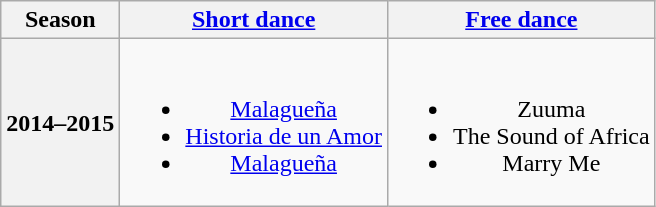<table class="wikitable" style="text-align:center">
<tr>
<th>Season</th>
<th><a href='#'>Short dance</a></th>
<th><a href='#'>Free dance</a></th>
</tr>
<tr>
<th>2014–2015</th>
<td><br><ul><li> <a href='#'>Malagueña</a></li><li> <a href='#'>Historia de un Amor</a></li><li> <a href='#'>Malagueña</a></li></ul></td>
<td><br><ul><li>Zuuma</li><li>The Sound of Africa</li><li>Marry Me</li></ul></td>
</tr>
</table>
